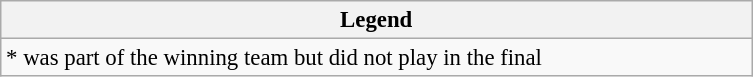<table class="wikitable" style="font-size:95%; width:33em">
<tr>
<th>Legend</th>
</tr>
<tr>
<td>* was part of the winning team but did not play in the final</td>
</tr>
</table>
